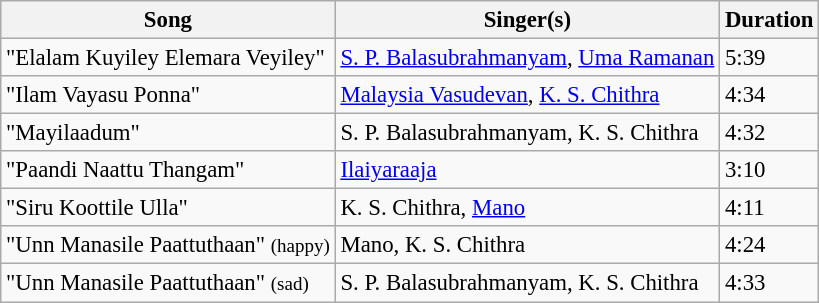<table class="wikitable" style="font-size:95%;">
<tr>
<th>Song</th>
<th>Singer(s)</th>
<th>Duration</th>
</tr>
<tr>
<td>"Elalam Kuyiley Elemara Veyiley"</td>
<td><a href='#'>S. P. Balasubrahmanyam</a>, <a href='#'>Uma Ramanan</a></td>
<td>5:39</td>
</tr>
<tr>
<td>"Ilam Vayasu Ponna"</td>
<td><a href='#'>Malaysia Vasudevan</a>, <a href='#'>K. S. Chithra</a></td>
<td>4:34</td>
</tr>
<tr>
<td>"Mayilaadum"</td>
<td>S. P. Balasubrahmanyam, K. S. Chithra</td>
<td>4:32</td>
</tr>
<tr>
<td>"Paandi Naattu Thangam"</td>
<td><a href='#'>Ilaiyaraaja</a></td>
<td>3:10</td>
</tr>
<tr>
<td>"Siru Koottile Ulla"</td>
<td>K. S. Chithra, <a href='#'>Mano</a></td>
<td>4:11</td>
</tr>
<tr>
<td>"Unn Manasile Paattuthaan" <small>(happy)</small></td>
<td>Mano, K. S. Chithra</td>
<td>4:24</td>
</tr>
<tr>
<td>"Unn Manasile Paattuthaan" <small>(sad)</small></td>
<td>S. P. Balasubrahmanyam, K. S. Chithra</td>
<td>4:33</td>
</tr>
</table>
